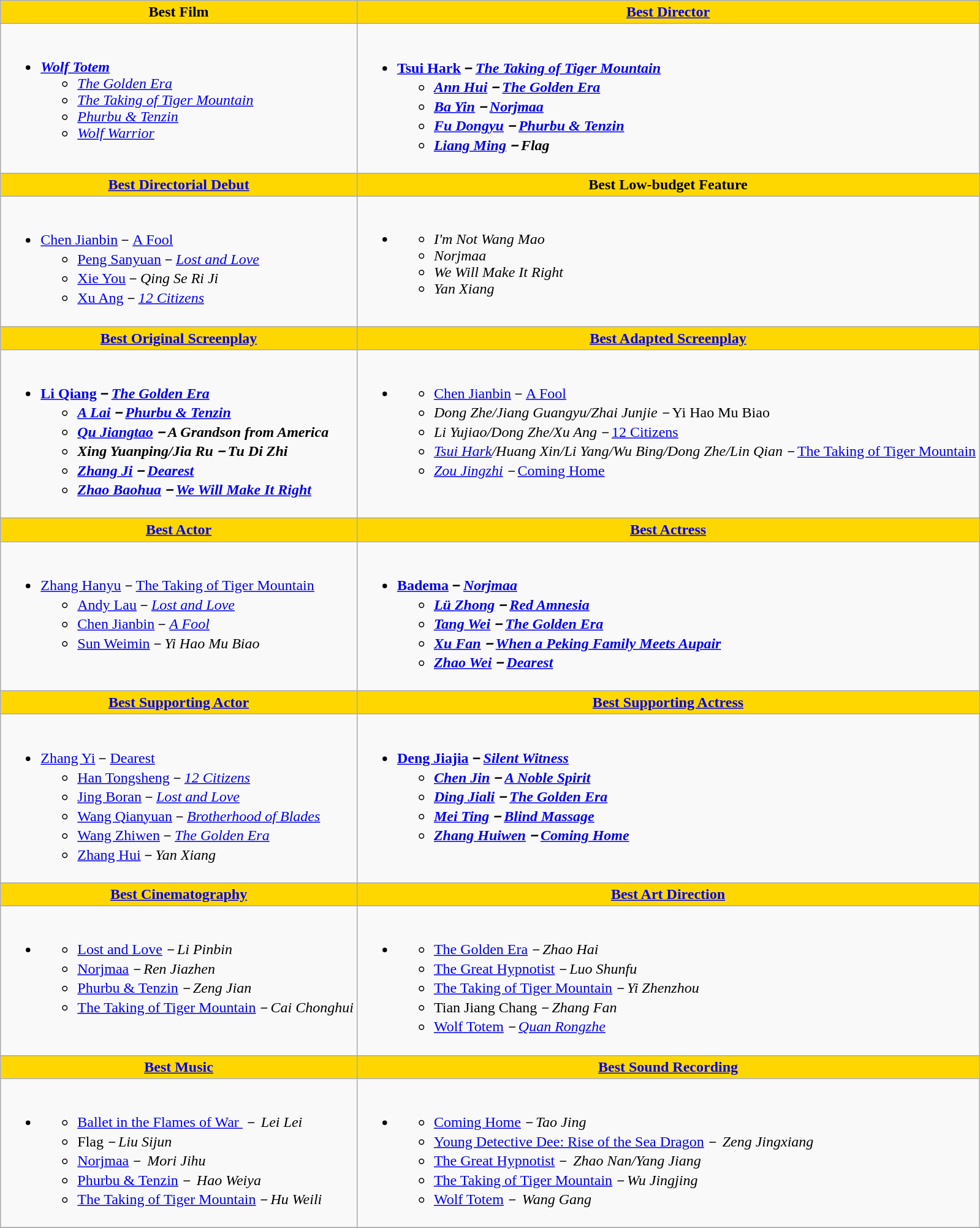<table class=wikitable style="width="150%">
<tr>
<th style="background: gold;" ! style="width="50%">Best Film</th>
<th style="background: gold;" ! style="width="50%"><a href='#'>Best Director</a></th>
</tr>
<tr>
<td valign="top"><br><ul><li><strong><em><a href='#'>Wolf Totem</a></em></strong><ul><li><em><a href='#'>The Golden Era</a></em></li><li><em><a href='#'>The Taking of Tiger Mountain</a></em></li><li><em><a href='#'>Phurbu & Tenzin</a></em></li><li><em><a href='#'>Wolf Warrior</a></em></li></ul></li></ul></td>
<td valign="top"><br><ul><li><strong><a href='#'>Tsui Hark</a>－<em><a href='#'>The Taking of Tiger Mountain</a><strong><em><ul><li><a href='#'>Ann Hui</a>－</em><a href='#'>The Golden Era</a><em></li><li><a href='#'>Ba Yin</a>－</em><a href='#'>Norjmaa</a><em></li><li><a href='#'>Fu Dongyu</a>－</em><a href='#'>Phurbu & Tenzin</a><em></li><li><a href='#'>Liang Ming</a>－</em>Flag<em></li></ul></li></ul></td>
</tr>
<tr>
<th style="background: gold;" ! style="width="50%"><a href='#'>Best Directorial Debut</a></th>
<th style="background: gold;" ! style="width="50%">Best Low-budget Feature</th>
</tr>
<tr>
<td valign="top"><br><ul><li></strong><a href='#'>Chen Jianbin</a>－</em><a href='#'>A Fool</a></em></strong><ul><li><a href='#'>Peng Sanyuan</a>－<em><a href='#'>Lost and Love</a></em></li><li><a href='#'>Xie You</a>－<em>Qing Se Ri Ji</em></li><li><a href='#'>Xu Ang</a>－<em><a href='#'>12 Citizens</a></em></li></ul></li></ul></td>
<td valign="top"><br><ul><li><ul><li><em>I'm Not Wang Mao</em></li><li><em>Norjmaa</em></li><li><em>We Will Make It Right</em></li><li><em>Yan Xiang</em></li></ul></li></ul></td>
</tr>
<tr>
<th style="background: gold;" ! style="width="50%"><a href='#'>Best Original Screenplay</a></th>
<th style="background: gold;" ! style="width="50%"><a href='#'>Best Adapted Screenplay</a></th>
</tr>
<tr>
<td valign="top"><br><ul><li><strong><a href='#'>Li Qiang</a>－<em><a href='#'>The Golden Era</a><strong><em><ul><li><a href='#'>A Lai</a>－</em><a href='#'>Phurbu & Tenzin</a><em></li><li><a href='#'>Qu Jiangtao</a>－</em>A Grandson from America<em></li><li>Xing Yuanping/Jia Ru－</em>Tu Di Zhi<em></li><li><a href='#'>Zhang Ji</a>－</em><a href='#'>Dearest</a><em></li><li><a href='#'>Zhao Baohua</a>－</em><a href='#'>We Will Make It Right</a><em></li></ul></li></ul></td>
<td valign="top"><br><ul><li><ul><li><a href='#'>Chen Jianbin</a>－</em><a href='#'>A Fool</a><em></li><li>Dong Zhe/Jiang Guangyu/Zhai Junjie－</em>Yi Hao Mu Biao<em></li><li>Li Yujiao/Dong Zhe/Xu Ang－</em><a href='#'>12 Citizens</a><em></li><li><a href='#'>Tsui Hark</a>/Huang Xin/Li Yang/Wu Bing/Dong Zhe/Lin Qian－</em><a href='#'>The Taking of Tiger Mountain</a><em></li><li><a href='#'>Zou Jingzhi</a>－</em><a href='#'>Coming Home</a><em></li></ul></li></ul></td>
</tr>
<tr>
<th style="background: gold;" ! style="width="50%"><a href='#'>Best Actor</a></th>
<th style="background: gold;" ! style="width="50%"><a href='#'>Best Actress</a></th>
</tr>
<tr>
<td valign="top"><br><ul><li></strong><a href='#'>Zhang Hanyu</a>－</em><a href='#'>The Taking of Tiger Mountain</a></em></strong><ul><li><a href='#'>Andy Lau</a>－<em><a href='#'>Lost and Love</a></em></li><li><a href='#'>Chen Jianbin</a>－<em><a href='#'>A Fool</a></em></li><li><a href='#'>Sun Weimin</a>－<em>Yi Hao Mu Biao</em></li></ul></li></ul></td>
<td valign="top"><br><ul><li><strong><a href='#'>Badema</a>－<em><a href='#'>Norjmaa</a><strong><em><ul><li><a href='#'>Lü Zhong</a>－</em><a href='#'>Red Amnesia</a><em></li><li><a href='#'>Tang Wei</a>－</em><a href='#'>The Golden Era</a><em></li><li><a href='#'>Xu Fan</a>－</em><a href='#'>When a Peking Family Meets Aupair</a><em></li><li><a href='#'>Zhao Wei</a>－</em><a href='#'>Dearest</a><em></li></ul></li></ul></td>
</tr>
<tr>
<th style="background: gold;" ! style="width="50%"><a href='#'>Best Supporting Actor</a></th>
<th style="background: gold;" ! style="width="50%"><a href='#'>Best Supporting Actress</a></th>
</tr>
<tr>
<td valign="top"><br><ul><li></strong><a href='#'>Zhang Yi</a>－</em><a href='#'>Dearest</a></em></strong><ul><li><a href='#'>Han Tongsheng</a>－<em><a href='#'>12 Citizens</a></em></li><li><a href='#'>Jing Boran</a>－<em><a href='#'>Lost and Love</a></em></li><li><a href='#'>Wang Qianyuan</a>－<em><a href='#'>Brotherhood of Blades</a></em></li><li><a href='#'>Wang Zhiwen</a>－<em><a href='#'>The Golden Era</a></em></li><li><a href='#'>Zhang Hui</a>－<em>Yan Xiang</em></li></ul></li></ul></td>
<td valign="top"><br><ul><li><strong><a href='#'>Deng Jiajia</a>－<em><a href='#'>Silent Witness</a><strong><em><ul><li><a href='#'>Chen Jin</a>－</em><a href='#'>A Noble Spirit</a><em></li><li><a href='#'>Ding Jiali</a>－</em><a href='#'>The Golden Era</a><em></li><li><a href='#'>Mei Ting</a>－</em><a href='#'>Blind Massage</a><em></li><li><a href='#'>Zhang Huiwen</a>－</em><a href='#'>Coming Home</a><em></li></ul></li></ul></td>
</tr>
<tr>
<th style="background: gold;" ! style="width="50%"><a href='#'>Best Cinematography</a></th>
<th style="background: gold;" ! style="width="50%"><a href='#'>Best Art Direction</a></th>
</tr>
<tr>
<td valign="top"><br><ul><li><ul><li></em><a href='#'>Lost and Love</a><em>－Li Pinbin</li><li></em><a href='#'>Norjmaa</a><em>－Ren Jiazhen</li><li></em><a href='#'>Phurbu & Tenzin</a><em>－Zeng Jian</li><li></em><a href='#'>The Taking of Tiger Mountain</a><em>－Cai Chonghui</li></ul></li></ul></td>
<td valign="top"><br><ul><li><ul><li></em><a href='#'>The Golden Era</a><em>－Zhao Hai</li><li></em><a href='#'>The Great Hypnotist</a><em>－Luo Shunfu</li><li></em><a href='#'>The Taking of Tiger Mountain</a><em>－Yi Zhenzhou</li><li></em>Tian Jiang Chang<em>－Zhang Fan</li><li></em><a href='#'>Wolf Totem</a><em>－<a href='#'>Quan Rongzhe</a></li></ul></li></ul></td>
</tr>
<tr>
<th style="background: gold;" ! style="width="50%"><a href='#'>Best Music</a></th>
<th style="background: gold;" ! style="width="50%"><a href='#'>Best Sound Recording</a></th>
</tr>
<tr>
<td valign="top"><br><ul><li><ul><li></em><a href='#'>Ballet in the Flames of War </a><em>－ Lei Lei</li><li></em>Flag<em>－Liu Sijun</li><li></em><a href='#'>Norjmaa</a><em>－ Mori Jihu</li><li></em><a href='#'>Phurbu & Tenzin</a><em>－ Hao Weiya</li><li></em><a href='#'>The Taking of Tiger Mountain</a><em>－Hu Weili</li></ul></li></ul></td>
<td valign="top"><br><ul><li><ul><li></em><a href='#'>Coming Home</a><em>－Tao Jing</li><li></em><a href='#'>Young Detective Dee: Rise of the Sea Dragon</a><em>－ Zeng Jingxiang</li><li></em><a href='#'>The Great Hypnotist</a><em>－ Zhao Nan/Yang Jiang</li><li></em><a href='#'>The Taking of Tiger Mountain</a><em>－Wu Jingjing</li><li></em><a href='#'>Wolf Totem</a><em>－ Wang Gang</li></ul></li></ul></td>
</tr>
<tr>
</tr>
</table>
